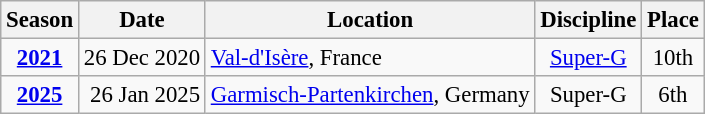<table class="wikitable" style="text-align:center; font-size:95%;">
<tr>
<th>Season</th>
<th>Date</th>
<th>Location</th>
<th>Discipline</th>
<th>Place</th>
</tr>
<tr>
<td><strong><a href='#'>2021</a></strong></td>
<td align=right>26 Dec 2020</td>
<td align=left> <a href='#'>Val-d'Isère</a>, France</td>
<td><a href='#'>Super-G</a></td>
<td>10th</td>
</tr>
<tr>
<td><strong><a href='#'>2025</a></strong></td>
<td align=right>26 Jan 2025</td>
<td align=left> <a href='#'>Garmisch-Partenkirchen</a>, Germany</td>
<td>Super-G</td>
<td>6th</td>
</tr>
</table>
